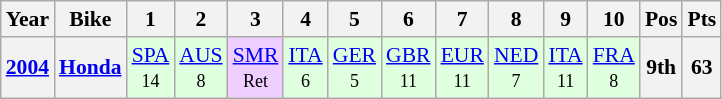<table class="wikitable" style="text-align:center; font-size:90%">
<tr>
<th>Year</th>
<th>Bike</th>
<th>1</th>
<th>2</th>
<th>3</th>
<th>4</th>
<th>5</th>
<th>6</th>
<th>7</th>
<th>8</th>
<th>9</th>
<th>10</th>
<th>Pos</th>
<th>Pts</th>
</tr>
<tr>
<th align="left"><a href='#'>2004</a></th>
<th align="left"><a href='#'>Honda</a></th>
<td style="background:#DFFFDF;"><a href='#'>SPA</a><br><small>14</small></td>
<td style="background:#DFFFDF;"><a href='#'>AUS</a><br><small>8</small></td>
<td style="background:#EFCFFF;"><a href='#'>SMR</a><br><small>Ret</small></td>
<td style="background:#DFFFDF;"><a href='#'>ITA</a><br><small>6</small></td>
<td style="background:#DFFFDF;"><a href='#'>GER</a><br><small>5</small></td>
<td style="background:#DFFFDF;"><a href='#'>GBR</a><br><small>11</small></td>
<td style="background:#DFFFDF;"><a href='#'>EUR</a><br><small>11</small></td>
<td style="background:#DFFFDF;"><a href='#'>NED</a><br><small>7</small></td>
<td style="background:#DFFFDF;"><a href='#'>ITA</a><br><small>11</small></td>
<td style="background:#DFFFDF;"><a href='#'>FRA</a><br><small>8</small></td>
<th>9th</th>
<th>63</th>
</tr>
</table>
